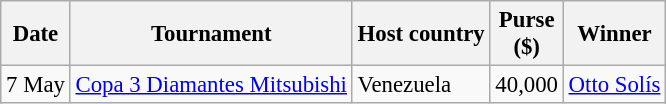<table class="wikitable" style="font-size:95%">
<tr>
<th>Date</th>
<th>Tournament</th>
<th>Host country</th>
<th>Purse<br>($)</th>
<th>Winner</th>
</tr>
<tr>
<td>7 May</td>
<td><a href='#'>Copa 3 Diamantes Mitsubishi</a></td>
<td>Venezuela</td>
<td align=right>40,000</td>
<td> <a href='#'>Otto Solís</a></td>
</tr>
</table>
